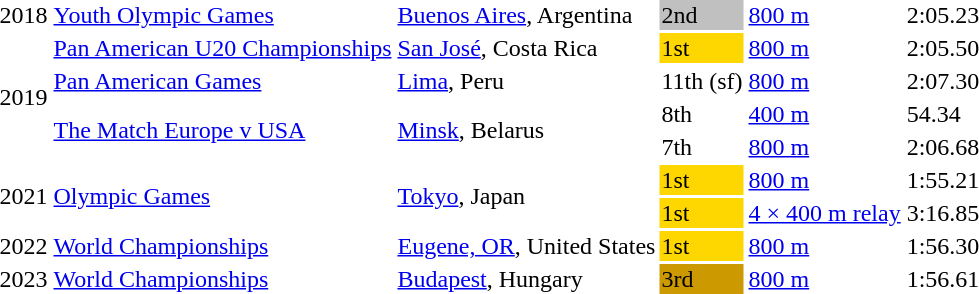<table>
<tr>
<td>2018</td>
<td><a href='#'>Youth Olympic Games</a></td>
<td><a href='#'>Buenos Aires</a>, Argentina</td>
<td bgcolor=silver>2nd</td>
<td><a href='#'>800 m</a></td>
<td>2:05.23</td>
<td></td>
</tr>
<tr>
<td rowspan=4>2019</td>
<td><a href='#'>Pan American U20 Championships</a></td>
<td><a href='#'>San José</a>, Costa Rica</td>
<td bgcolor=gold>1st</td>
<td><a href='#'>800 m</a></td>
<td>2:05.50</td>
<td></td>
</tr>
<tr>
<td><a href='#'>Pan American Games</a></td>
<td><a href='#'>Lima</a>, Peru</td>
<td>11th (sf)</td>
<td><a href='#'>800 m</a></td>
<td>2:07.30</td>
<td></td>
</tr>
<tr>
<td rowspan=2><a href='#'>The Match Europe v USA</a></td>
<td rowspan=2><a href='#'>Minsk</a>, Belarus</td>
<td>8th</td>
<td><a href='#'>400 m</a></td>
<td>54.34</td>
<td></td>
</tr>
<tr>
<td>7th</td>
<td><a href='#'>800 m</a></td>
<td>2:06.68</td>
<td></td>
</tr>
<tr>
<td rowspan=2>2021</td>
<td rowspan=2><a href='#'>Olympic Games</a></td>
<td rowspan=2><a href='#'>Tokyo</a>, Japan</td>
<td bgcolor=gold>1st</td>
<td><a href='#'>800 m</a></td>
<td>1:55.21</td>
<td><strong></strong> <strong></strong></td>
</tr>
<tr>
<td bgcolor=gold>1st</td>
<td><a href='#'>4 × 400 m relay</a></td>
<td>3:16.85</td>
<td> </td>
</tr>
<tr>
<td>2022</td>
<td><a href='#'>World Championships</a></td>
<td><a href='#'>Eugene, OR</a>, United States</td>
<td bgcolor=gold>1st</td>
<td><a href='#'>800 m</a></td>
<td>1:56.30</td>
<td></td>
</tr>
<tr>
<td>2023</td>
<td><a href='#'>World Championships</a></td>
<td><a href='#'>Budapest</a>, Hungary</td>
<td bgcolor=cc9900>3rd</td>
<td><a href='#'>800 m</a></td>
<td>1:56.61</td>
<td></td>
</tr>
</table>
